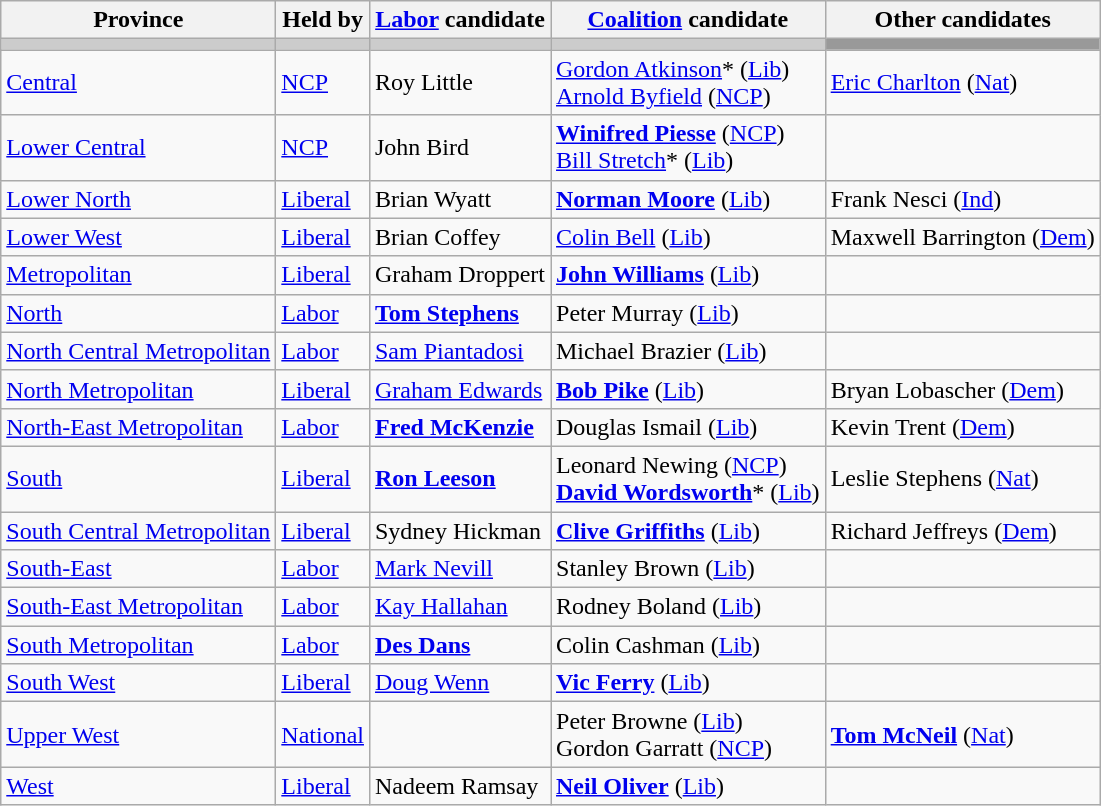<table class="wikitable">
<tr>
<th>Province</th>
<th>Held by</th>
<th><a href='#'>Labor</a> candidate</th>
<th><a href='#'>Coalition</a> candidate</th>
<th>Other candidates</th>
</tr>
<tr bgcolor="#cccccc">
<td></td>
<td></td>
<td></td>
<td></td>
<td bgcolor="#999999"></td>
</tr>
<tr>
<td><a href='#'>Central</a></td>
<td><a href='#'>NCP</a></td>
<td>Roy Little</td>
<td><a href='#'>Gordon Atkinson</a>* (<a href='#'>Lib</a>) <br> <a href='#'>Arnold Byfield</a> (<a href='#'>NCP</a>)</td>
<td><a href='#'>Eric Charlton</a> (<a href='#'>Nat</a>)</td>
</tr>
<tr>
<td><a href='#'>Lower Central</a></td>
<td><a href='#'>NCP</a></td>
<td>John Bird</td>
<td><strong><a href='#'>Winifred Piesse</a></strong> (<a href='#'>NCP</a>) <br> <a href='#'>Bill Stretch</a>* (<a href='#'>Lib</a>)</td>
<td></td>
</tr>
<tr>
<td><a href='#'>Lower North</a></td>
<td><a href='#'>Liberal</a></td>
<td>Brian Wyatt</td>
<td><strong><a href='#'>Norman Moore</a></strong> (<a href='#'>Lib</a>)</td>
<td>Frank Nesci (<a href='#'>Ind</a>)</td>
</tr>
<tr>
<td><a href='#'>Lower West</a></td>
<td><a href='#'>Liberal</a></td>
<td>Brian Coffey</td>
<td><a href='#'>Colin Bell</a> (<a href='#'>Lib</a>)</td>
<td>Maxwell Barrington (<a href='#'>Dem</a>)</td>
</tr>
<tr>
<td><a href='#'>Metropolitan</a></td>
<td><a href='#'>Liberal</a></td>
<td>Graham Droppert</td>
<td><strong><a href='#'>John Williams</a></strong> (<a href='#'>Lib</a>)</td>
<td></td>
</tr>
<tr>
<td><a href='#'>North</a></td>
<td><a href='#'>Labor</a></td>
<td><strong><a href='#'>Tom Stephens</a></strong></td>
<td>Peter Murray (<a href='#'>Lib</a>)</td>
<td></td>
</tr>
<tr>
<td><a href='#'>North Central Metropolitan</a></td>
<td><a href='#'>Labor</a></td>
<td><a href='#'>Sam Piantadosi</a></td>
<td>Michael Brazier (<a href='#'>Lib</a>)</td>
<td></td>
</tr>
<tr>
<td><a href='#'>North Metropolitan</a></td>
<td><a href='#'>Liberal</a></td>
<td><a href='#'>Graham Edwards</a></td>
<td><strong><a href='#'>Bob Pike</a></strong> (<a href='#'>Lib</a>)</td>
<td>Bryan Lobascher (<a href='#'>Dem</a>)</td>
</tr>
<tr>
<td><a href='#'>North-East Metropolitan</a></td>
<td><a href='#'>Labor</a></td>
<td><strong><a href='#'>Fred McKenzie</a></strong></td>
<td>Douglas Ismail (<a href='#'>Lib</a>)</td>
<td>Kevin Trent (<a href='#'>Dem</a>)</td>
</tr>
<tr>
<td><a href='#'>South</a></td>
<td><a href='#'>Liberal</a></td>
<td><strong><a href='#'>Ron Leeson</a></strong></td>
<td>Leonard Newing (<a href='#'>NCP</a>) <br> <strong><a href='#'>David Wordsworth</a></strong>* (<a href='#'>Lib</a>)</td>
<td>Leslie Stephens (<a href='#'>Nat</a>)</td>
</tr>
<tr>
<td><a href='#'>South Central Metropolitan</a></td>
<td><a href='#'>Liberal</a></td>
<td>Sydney Hickman</td>
<td><strong><a href='#'>Clive Griffiths</a></strong> (<a href='#'>Lib</a>)</td>
<td>Richard Jeffreys (<a href='#'>Dem</a>)</td>
</tr>
<tr>
<td><a href='#'>South-East</a></td>
<td><a href='#'>Labor</a></td>
<td><a href='#'>Mark Nevill</a></td>
<td>Stanley Brown (<a href='#'>Lib</a>)</td>
<td></td>
</tr>
<tr>
<td><a href='#'>South-East Metropolitan</a></td>
<td><a href='#'>Labor</a></td>
<td><a href='#'>Kay Hallahan</a></td>
<td>Rodney Boland (<a href='#'>Lib</a>)</td>
<td></td>
</tr>
<tr>
<td><a href='#'>South Metropolitan</a></td>
<td><a href='#'>Labor</a></td>
<td><strong><a href='#'>Des Dans</a></strong></td>
<td>Colin Cashman (<a href='#'>Lib</a>)</td>
<td></td>
</tr>
<tr>
<td><a href='#'>South West</a></td>
<td><a href='#'>Liberal</a></td>
<td><a href='#'>Doug Wenn</a></td>
<td><strong><a href='#'>Vic Ferry</a></strong> (<a href='#'>Lib</a>)</td>
<td></td>
</tr>
<tr>
<td><a href='#'>Upper West</a></td>
<td><a href='#'>National</a></td>
<td></td>
<td>Peter Browne (<a href='#'>Lib</a>) <br> Gordon Garratt (<a href='#'>NCP</a>)</td>
<td><strong><a href='#'>Tom McNeil</a></strong> (<a href='#'>Nat</a>)</td>
</tr>
<tr>
<td><a href='#'>West</a></td>
<td><a href='#'>Liberal</a></td>
<td>Nadeem Ramsay</td>
<td><strong><a href='#'>Neil Oliver</a></strong> (<a href='#'>Lib</a>)</td>
</tr>
</table>
